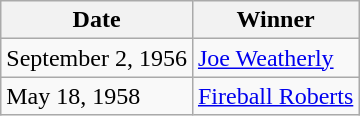<table class="wikitable">
<tr>
<th>Date</th>
<th>Winner</th>
</tr>
<tr>
<td>September 2, 1956</td>
<td><a href='#'>Joe Weatherly</a></td>
</tr>
<tr>
<td>May 18, 1958</td>
<td><a href='#'>Fireball Roberts</a></td>
</tr>
</table>
